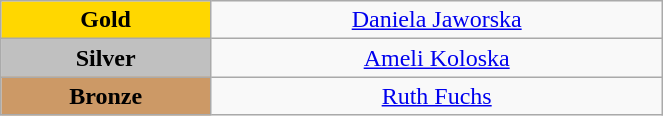<table class="wikitable" style="text-align:center; " width="35%">
<tr>
<td bgcolor="gold"><strong>Gold</strong></td>
<td><a href='#'>Daniela Jaworska</a><br>  <small><em></em></small></td>
</tr>
<tr>
<td bgcolor="silver"><strong>Silver</strong></td>
<td><a href='#'>Ameli Koloska</a><br>  <small><em></em></small></td>
</tr>
<tr>
<td bgcolor="CC9966"><strong>Bronze</strong></td>
<td><a href='#'>Ruth Fuchs</a><br>  <small><em></em></small></td>
</tr>
</table>
